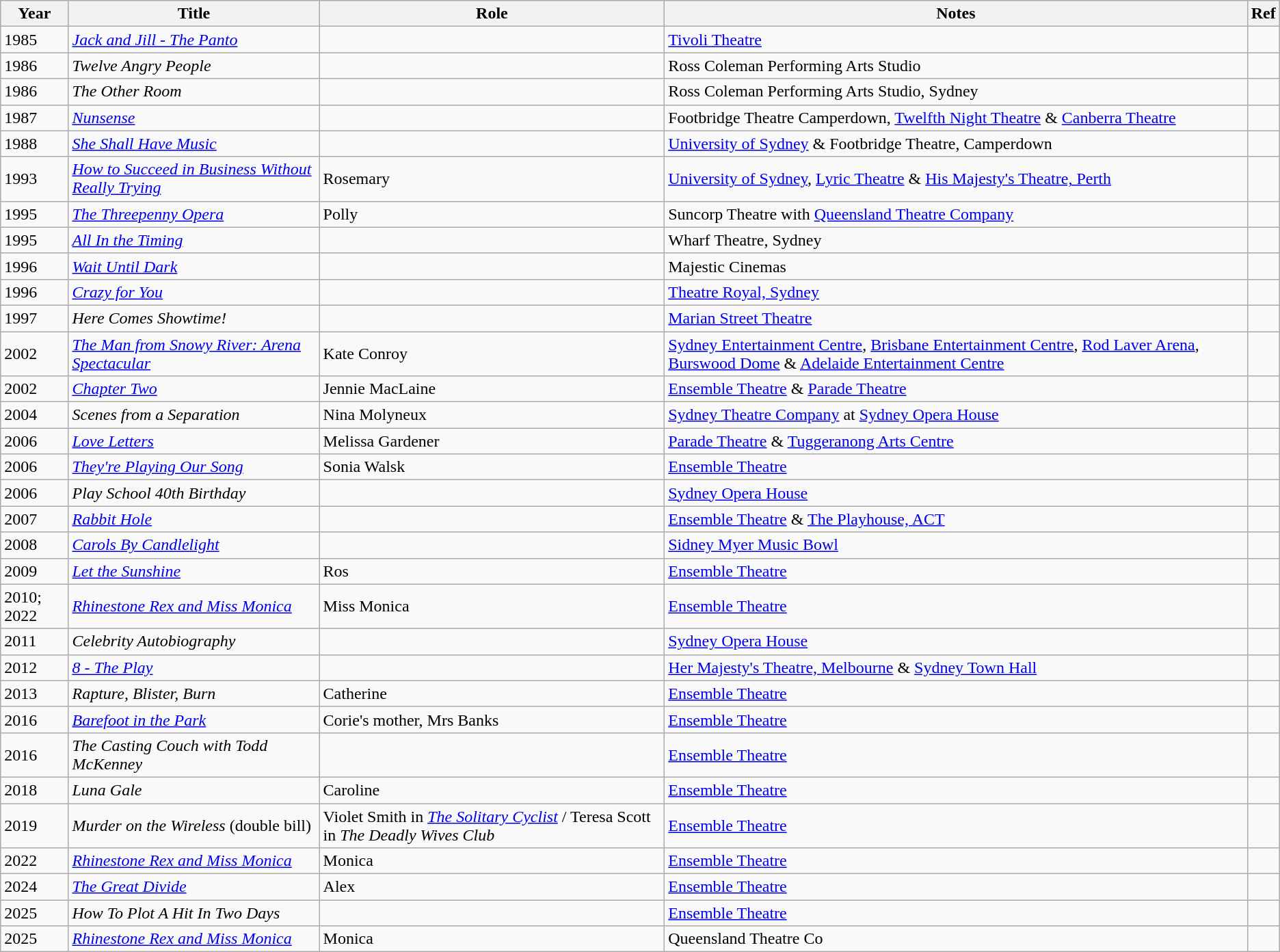<table class="wikitable sortable">
<tr>
<th>Year</th>
<th>Title</th>
<th>Role</th>
<th class="unsortable">Notes</th>
<th>Ref</th>
</tr>
<tr>
<td>1985</td>
<td><em><a href='#'>Jack and Jill - The Panto</a></em></td>
<td></td>
<td><a href='#'>Tivoli Theatre</a></td>
<td></td>
</tr>
<tr>
<td>1986</td>
<td><em>Twelve Angry People</em></td>
<td></td>
<td>Ross Coleman Performing Arts Studio</td>
<td></td>
</tr>
<tr>
<td>1986</td>
<td><em>The Other Room</em></td>
<td></td>
<td>Ross Coleman Performing Arts Studio, Sydney</td>
<td></td>
</tr>
<tr>
<td>1987</td>
<td><em><a href='#'>Nunsense</a></em></td>
<td></td>
<td>Footbridge Theatre Camperdown, <a href='#'>Twelfth Night Theatre</a> & <a href='#'>Canberra Theatre</a></td>
<td></td>
</tr>
<tr>
<td>1988</td>
<td><em><a href='#'>She Shall Have Music</a></em></td>
<td></td>
<td><a href='#'>University of Sydney</a> & Footbridge Theatre, Camperdown</td>
<td></td>
</tr>
<tr>
<td>1993</td>
<td><em><a href='#'>How to Succeed in Business Without Really Trying</a></em></td>
<td>Rosemary</td>
<td><a href='#'>University of Sydney</a>, <a href='#'>Lyric Theatre</a> & <a href='#'>His Majesty's Theatre, Perth</a></td>
<td></td>
</tr>
<tr>
<td>1995</td>
<td><em><a href='#'>The Threepenny Opera</a></em></td>
<td>Polly</td>
<td>Suncorp Theatre with <a href='#'>Queensland Theatre Company</a></td>
<td></td>
</tr>
<tr>
<td>1995</td>
<td><em><a href='#'>All In the Timing</a></em></td>
<td></td>
<td>Wharf Theatre, Sydney</td>
<td></td>
</tr>
<tr>
<td>1996</td>
<td><em><a href='#'>Wait Until Dark</a></em></td>
<td></td>
<td>Majestic Cinemas</td>
<td></td>
</tr>
<tr>
<td>1996</td>
<td><em><a href='#'>Crazy for You</a></em></td>
<td></td>
<td><a href='#'>Theatre Royal, Sydney</a></td>
<td></td>
</tr>
<tr>
<td>1997</td>
<td><em>Here Comes Showtime!</em></td>
<td></td>
<td><a href='#'>Marian Street Theatre</a></td>
<td></td>
</tr>
<tr>
<td>2002</td>
<td><em><a href='#'>The Man from Snowy River: Arena Spectacular</a></em></td>
<td>Kate Conroy</td>
<td><a href='#'>Sydney Entertainment Centre</a>, <a href='#'>Brisbane Entertainment Centre</a>, <a href='#'>Rod Laver Arena</a>, <a href='#'>Burswood Dome</a> & <a href='#'>Adelaide Entertainment Centre</a></td>
<td></td>
</tr>
<tr>
<td>2002</td>
<td><em><a href='#'>Chapter Two</a></em></td>
<td>Jennie MacLaine</td>
<td><a href='#'>Ensemble Theatre</a> & <a href='#'>Parade Theatre</a></td>
<td></td>
</tr>
<tr>
<td>2004</td>
<td><em>Scenes from a Separation</em></td>
<td>Nina Molyneux</td>
<td><a href='#'>Sydney Theatre Company</a> at <a href='#'>Sydney Opera House</a></td>
<td></td>
</tr>
<tr>
<td>2006</td>
<td><em><a href='#'>Love Letters</a></em></td>
<td>Melissa Gardener</td>
<td><a href='#'>Parade Theatre</a> & <a href='#'>Tuggeranong Arts Centre</a></td>
<td></td>
</tr>
<tr>
<td>2006</td>
<td><em><a href='#'>They're Playing Our Song</a></em></td>
<td>Sonia Walsk</td>
<td><a href='#'>Ensemble Theatre</a></td>
<td></td>
</tr>
<tr>
<td>2006</td>
<td><em>Play School 40th Birthday</em></td>
<td></td>
<td><a href='#'>Sydney Opera House</a></td>
<td></td>
</tr>
<tr>
<td>2007</td>
<td><em><a href='#'>Rabbit Hole</a></em></td>
<td></td>
<td><a href='#'>Ensemble Theatre</a> & <a href='#'>The Playhouse, ACT</a></td>
<td></td>
</tr>
<tr>
<td>2008</td>
<td><em><a href='#'>Carols By Candlelight</a></em></td>
<td></td>
<td><a href='#'>Sidney Myer Music Bowl</a></td>
<td></td>
</tr>
<tr>
<td>2009</td>
<td><em><a href='#'>Let the Sunshine</a></em></td>
<td>Ros</td>
<td><a href='#'>Ensemble Theatre</a></td>
<td></td>
</tr>
<tr>
<td>2010; 2022</td>
<td><em><a href='#'>Rhinestone Rex and Miss Monica</a></em></td>
<td>Miss Monica</td>
<td><a href='#'>Ensemble Theatre</a></td>
<td></td>
</tr>
<tr>
<td>2011</td>
<td><em>Celebrity Autobiography</em></td>
<td></td>
<td><a href='#'>Sydney Opera House</a></td>
<td></td>
</tr>
<tr>
<td>2012</td>
<td><em><a href='#'>8 - The Play</a></em></td>
<td></td>
<td><a href='#'>Her Majesty's Theatre, Melbourne</a> & <a href='#'>Sydney Town Hall</a></td>
<td></td>
</tr>
<tr>
<td>2013</td>
<td><em>Rapture, Blister, Burn</em></td>
<td>Catherine</td>
<td><a href='#'>Ensemble Theatre</a></td>
<td></td>
</tr>
<tr>
<td>2016</td>
<td><em><a href='#'>Barefoot in the Park</a></em></td>
<td>Corie's mother, Mrs Banks</td>
<td><a href='#'>Ensemble Theatre</a></td>
<td></td>
</tr>
<tr>
<td>2016</td>
<td><em>The Casting Couch with Todd McKenney</em></td>
<td></td>
<td><a href='#'>Ensemble Theatre</a></td>
<td></td>
</tr>
<tr>
<td>2018</td>
<td><em>Luna Gale</em></td>
<td>Caroline</td>
<td><a href='#'>Ensemble Theatre</a></td>
<td></td>
</tr>
<tr>
<td>2019</td>
<td><em>Murder on the Wireless</em> (double bill)</td>
<td>Violet Smith in <em><a href='#'>The Solitary Cyclist</a></em> / Teresa Scott in <em>The Deadly Wives Club</em></td>
<td><a href='#'>Ensemble Theatre</a></td>
<td></td>
</tr>
<tr>
<td>2022</td>
<td><em><a href='#'>Rhinestone Rex and Miss Monica</a></em></td>
<td>Monica</td>
<td><a href='#'>Ensemble Theatre</a></td>
<td></td>
</tr>
<tr>
<td>2024</td>
<td><em><a href='#'>The Great Divide</a></em></td>
<td>Alex</td>
<td><a href='#'>Ensemble Theatre</a></td>
<td></td>
</tr>
<tr>
<td>2025</td>
<td><em>How To Plot A Hit In Two Days</em></td>
<td></td>
<td><a href='#'>Ensemble Theatre</a></td>
<td></td>
</tr>
<tr>
<td>2025</td>
<td><em><a href='#'>Rhinestone Rex and Miss Monica</a></em></td>
<td>Monica</td>
<td>Queensland Theatre Co</td>
<td></td>
</tr>
</table>
